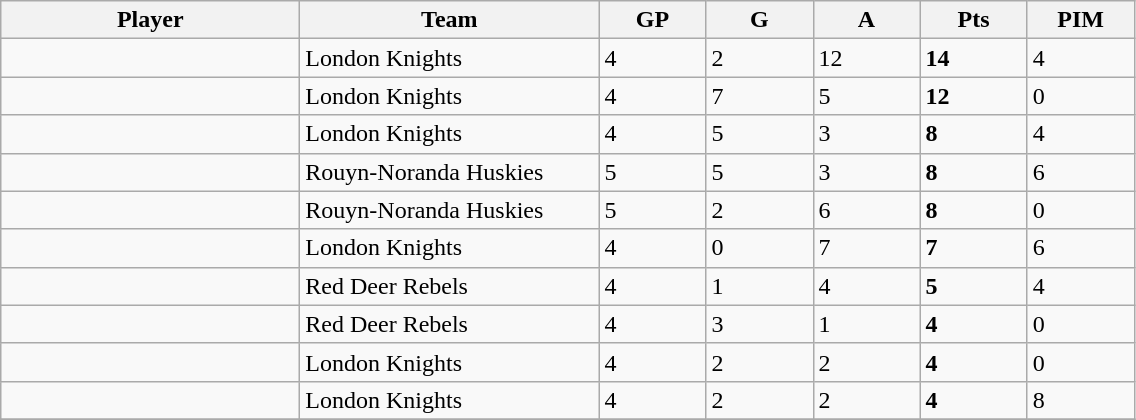<table class="wikitable sortable">
<tr>
<th style="width:12em">Player</th>
<th style="width:12em">Team</th>
<th style="width:4em">GP</th>
<th style="width:4em">G</th>
<th style="width:4em">A</th>
<th style="width:4em">Pts</th>
<th style="width:4em">PIM</th>
</tr>
<tr>
<td></td>
<td align=left>London Knights</td>
<td>4</td>
<td>2</td>
<td>12</td>
<td><strong>14</strong></td>
<td>4</td>
</tr>
<tr>
<td></td>
<td align=left>London Knights</td>
<td>4</td>
<td>7</td>
<td>5</td>
<td><strong>12</strong></td>
<td>0</td>
</tr>
<tr>
<td></td>
<td align=left>London Knights</td>
<td>4</td>
<td>5</td>
<td>3</td>
<td><strong>8</strong></td>
<td>4</td>
</tr>
<tr>
<td></td>
<td align=left>Rouyn-Noranda Huskies</td>
<td>5</td>
<td>5</td>
<td>3</td>
<td><strong>8</strong></td>
<td>6</td>
</tr>
<tr>
<td></td>
<td align=left>Rouyn-Noranda Huskies</td>
<td>5</td>
<td>2</td>
<td>6</td>
<td><strong>8</strong></td>
<td>0</td>
</tr>
<tr>
<td></td>
<td align=left>London Knights</td>
<td>4</td>
<td>0</td>
<td>7</td>
<td><strong>7</strong></td>
<td>6</td>
</tr>
<tr>
<td></td>
<td align=left>Red Deer Rebels</td>
<td>4</td>
<td>1</td>
<td>4</td>
<td><strong>5</strong></td>
<td>4</td>
</tr>
<tr>
<td></td>
<td align=left>Red Deer Rebels</td>
<td>4</td>
<td>3</td>
<td>1</td>
<td><strong>4</strong></td>
<td>0</td>
</tr>
<tr>
<td></td>
<td align=left>London Knights</td>
<td>4</td>
<td>2</td>
<td>2</td>
<td><strong>4</strong></td>
<td>0</td>
</tr>
<tr>
<td></td>
<td align=left>London Knights</td>
<td>4</td>
<td>2</td>
<td>2</td>
<td><strong>4</strong></td>
<td>8</td>
</tr>
<tr>
</tr>
</table>
